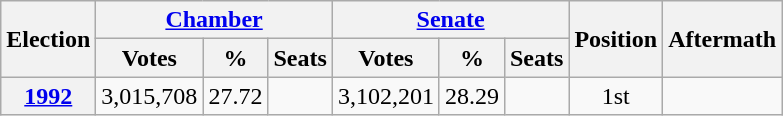<table class=wikitable style=text-align:center>
<tr>
<th rowspan=2>Election</th>
<th colspan=3><a href='#'>Chamber</a></th>
<th colspan=3><a href='#'>Senate</a></th>
<th rowspan=2>Position</th>
<th rowspan=2>Aftermath</th>
</tr>
<tr>
<th>Votes</th>
<th>%</th>
<th>Seats</th>
<th>Votes</th>
<th>%</th>
<th>Seats</th>
</tr>
<tr>
<th><a href='#'>1992</a></th>
<td>3,015,708</td>
<td>27.72</td>
<td></td>
<td>3,102,201</td>
<td>28.29</td>
<td></td>
<td>1st</td>
<td></td>
</tr>
</table>
